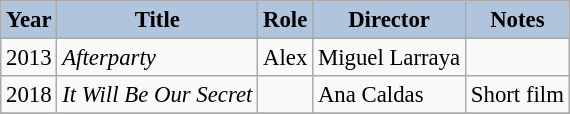<table class="wikitable" style="font-size: 95%;">
<tr>
<th style="background-color: #B0C4DE;">Year</th>
<th style="background-color: #B0C4DE;">Title</th>
<th style="background-color: #B0C4DE;">Role</th>
<th style="background-color: #B0C4DE;">Director</th>
<th style="background-color: #B0C4DE;">Notes</th>
</tr>
<tr>
<td>2013</td>
<td><em>Afterparty</em></td>
<td>Alex</td>
<td>Miguel Larraya</td>
<td></td>
</tr>
<tr>
<td>2018</td>
<td><em>It Will Be Our Secret</em></td>
<td></td>
<td>Ana Caldas</td>
<td>Short film</td>
</tr>
<tr>
</tr>
</table>
